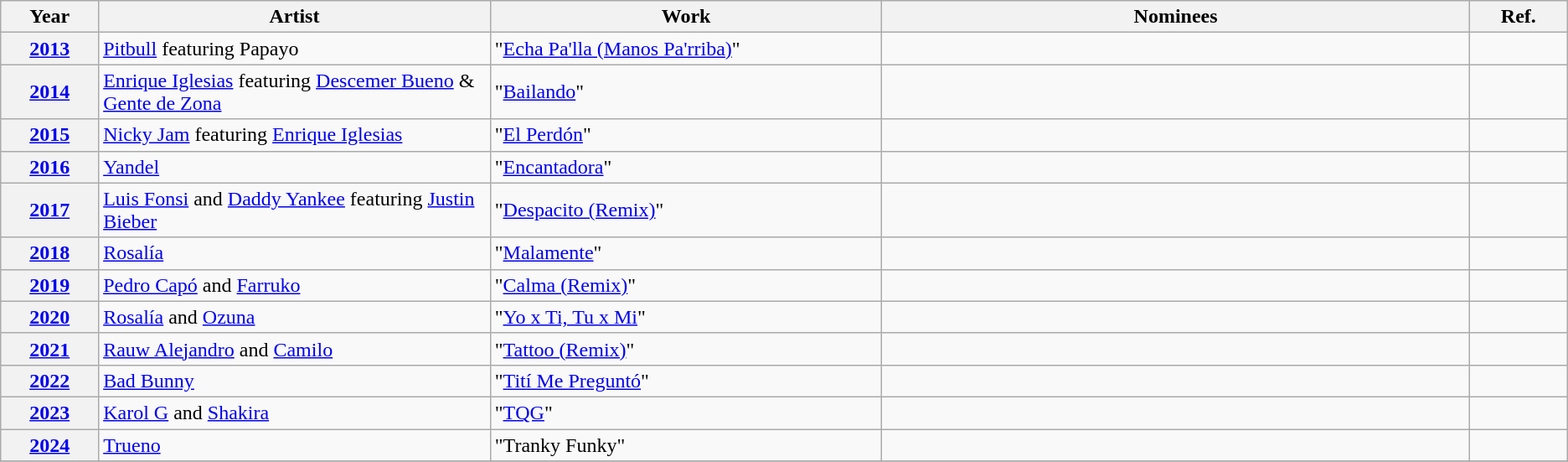<table class="wikitable plainrowheaders sortable">
<tr>
<th scope="col" width="5%">Year</th>
<th scope="col" width="20%">Artist</th>
<th scope="col" width="20%">Work</th>
<th scope="col" class="unsortable" width="30%">Nominees</th>
<th scope="col" class="unsortable" width="5%">Ref.</th>
</tr>
<tr>
<th align="center"><a href='#'><strong>2013</strong></a></th>
<td><a href='#'>Pitbull</a> featuring Papayo</td>
<td>"<a href='#'>Echa Pa'lla (Manos Pa'rriba)</a>"</td>
<td></td>
<td></td>
</tr>
<tr>
<th align="center"><a href='#'><strong>2014</strong></a></th>
<td><a href='#'>Enrique Iglesias</a> featuring <a href='#'>Descemer  Bueno</a> & <a href='#'>Gente de Zona</a></td>
<td>"<a href='#'>Bailando</a>"</td>
<td></td>
<td></td>
</tr>
<tr>
<th align="center"><a href='#'>2015</a></th>
<td><a href='#'>Nicky Jam</a> featuring <a href='#'>Enrique Iglesias</a></td>
<td>"<a href='#'>El Perdón</a>"</td>
<td></td>
<td></td>
</tr>
<tr>
<th align="center"><a href='#'>2016</a></th>
<td><a href='#'>Yandel</a></td>
<td>"<a href='#'>Encantadora</a>"</td>
<td></td>
<td></td>
</tr>
<tr>
<th align="center"><a href='#'>2017</a></th>
<td><a href='#'>Luis Fonsi</a> and <a href='#'>Daddy Yankee</a> featuring <a href='#'>Justin Bieber</a></td>
<td>"<a href='#'>Despacito (Remix)</a>"</td>
<td></td>
<td></td>
</tr>
<tr>
<th align="center"><a href='#'>2018</a></th>
<td><a href='#'>Rosalía</a></td>
<td>"<a href='#'>Malamente</a>"</td>
<td></td>
<td></td>
</tr>
<tr>
<th align="center"><a href='#'>2019</a></th>
<td><a href='#'>Pedro Capó</a> and <a href='#'>Farruko</a></td>
<td>"<a href='#'>Calma (Remix)</a>"</td>
<td></td>
<td></td>
</tr>
<tr>
<th align="center"><a href='#'>2020</a></th>
<td><a href='#'>Rosalía</a> and <a href='#'>Ozuna</a></td>
<td>"<a href='#'>Yo x Ti, Tu x Mi</a>"</td>
<td></td>
<td></td>
</tr>
<tr>
<th align="center"><a href='#'>2021</a></th>
<td><a href='#'>Rauw Alejandro</a> and <a href='#'>Camilo</a></td>
<td>"<a href='#'>Tattoo (Remix)</a>"</td>
<td></td>
<td></td>
</tr>
<tr>
<th style="text-align:center;" scope="row"><a href='#'><strong>2022</strong></a></th>
<td><a href='#'>Bad Bunny</a></td>
<td>"<a href='#'>Tití Me Preguntó</a>"</td>
<td></td>
<td style="text-align:center;"></td>
</tr>
<tr>
<th style="text-align:center;" scope="row"><a href='#'><strong>2023</strong></a></th>
<td><a href='#'>Karol G</a> and <a href='#'>Shakira</a></td>
<td>"<a href='#'>TQG</a>"</td>
<td></td>
<td style="text-align:center;"></td>
</tr>
<tr>
<th style="text-align:center;" scope="row"><a href='#'><strong>2024</strong></a></th>
<td><a href='#'>Trueno</a></td>
<td>"Tranky Funky"</td>
<td></td>
<td align="center"></td>
</tr>
<tr>
</tr>
</table>
